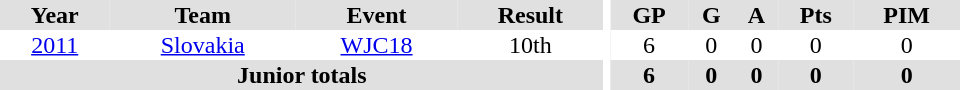<table border="0" cellpadding="1" cellspacing="0" ID="Table3" style="text-align:center; width:40em">
<tr ALIGN="center" bgcolor="#e0e0e0">
<th>Year</th>
<th>Team</th>
<th>Event</th>
<th>Result</th>
<th rowspan="99" bgcolor="#ffffff"></th>
<th>GP</th>
<th>G</th>
<th>A</th>
<th>Pts</th>
<th>PIM</th>
</tr>
<tr>
<td><a href='#'>2011</a></td>
<td><a href='#'>Slovakia</a></td>
<td><a href='#'>WJC18</a></td>
<td>10th</td>
<td>6</td>
<td>0</td>
<td>0</td>
<td>0</td>
<td>0</td>
</tr>
<tr bgcolor="#e0e0e0">
<th colspan="4">Junior totals</th>
<th>6</th>
<th>0</th>
<th>0</th>
<th>0</th>
<th>0</th>
</tr>
</table>
